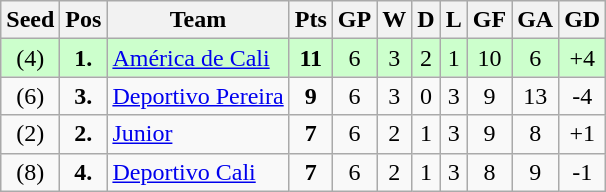<table class="wikitable sortable" style="text-align: center;">
<tr>
<th align="center">Seed</th>
<th align="center">Pos</th>
<th align="center">Team</th>
<th align="center">Pts</th>
<th align="center">GP</th>
<th align="center">W</th>
<th align="center">D</th>
<th align="center">L</th>
<th align="center">GF</th>
<th align="center">GA</th>
<th align="center">GD</th>
</tr>
<tr style="background: #CCFFCC;">
<td>(4)</td>
<td><strong>1.</strong></td>
<td align="left"><a href='#'>América de Cali</a></td>
<td><strong>11</strong></td>
<td>6</td>
<td>3</td>
<td>2</td>
<td>1</td>
<td>10</td>
<td>6</td>
<td>+4</td>
</tr>
<tr>
<td>(6)</td>
<td><strong>3.</strong></td>
<td align="left"><a href='#'>Deportivo Pereira</a></td>
<td><strong>9</strong></td>
<td>6</td>
<td>3</td>
<td>0</td>
<td>3</td>
<td>9</td>
<td>13</td>
<td>-4</td>
</tr>
<tr>
<td>(2)</td>
<td><strong>2.</strong></td>
<td align="left"><a href='#'>Junior</a></td>
<td><strong>7</strong></td>
<td>6</td>
<td>2</td>
<td>1</td>
<td>3</td>
<td>9</td>
<td>8</td>
<td>+1</td>
</tr>
<tr>
<td>(8)</td>
<td><strong>4.</strong></td>
<td align="left"><a href='#'>Deportivo Cali</a></td>
<td><strong>7</strong></td>
<td>6</td>
<td>2</td>
<td>1</td>
<td>3</td>
<td>8</td>
<td>9</td>
<td>-1</td>
</tr>
</table>
